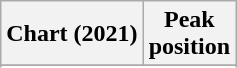<table class="wikitable sortable plainrowheaders" style="text-align:center">
<tr>
<th scope="col">Chart (2021)</th>
<th scope="col">Peak<br>position</th>
</tr>
<tr>
</tr>
<tr>
</tr>
<tr>
</tr>
<tr>
</tr>
</table>
